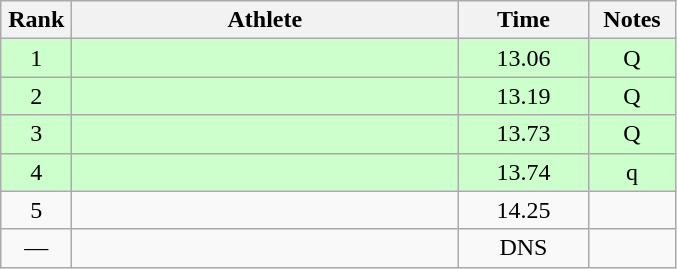<table class="wikitable" style="text-align:center">
<tr>
<th width=40>Rank</th>
<th width=250>Athlete</th>
<th width=80>Time</th>
<th width=50>Notes</th>
</tr>
<tr bgcolor="ccffcc">
<td>1</td>
<td align=left></td>
<td>13.06</td>
<td>Q</td>
</tr>
<tr bgcolor="ccffcc">
<td>2</td>
<td align=left></td>
<td>13.19</td>
<td>Q</td>
</tr>
<tr bgcolor="ccffcc">
<td>3</td>
<td align=left></td>
<td>13.73</td>
<td>Q</td>
</tr>
<tr bgcolor="ccffcc">
<td>4</td>
<td align=left></td>
<td>13.74</td>
<td>q</td>
</tr>
<tr>
<td>5</td>
<td align=left></td>
<td>14.25</td>
<td></td>
</tr>
<tr>
<td>—</td>
<td align=left></td>
<td>DNS</td>
<td></td>
</tr>
</table>
